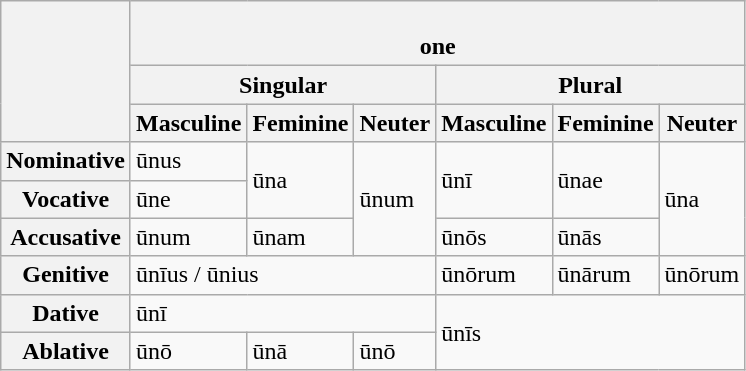<table class="wikitable">
<tr>
<th rowspan="3"></th>
<th colspan="6"><br>one</th>
</tr>
<tr>
<th colspan="3">Singular</th>
<th colspan="3">Plural</th>
</tr>
<tr>
<th>Masculine</th>
<th>Feminine</th>
<th>Neuter</th>
<th>Masculine</th>
<th>Feminine</th>
<th>Neuter</th>
</tr>
<tr>
<th>Nominative</th>
<td>ūnus</td>
<td rowspan="2">ūna</td>
<td rowspan="3">ūnum</td>
<td rowspan="2">ūnī</td>
<td rowspan="2">ūnae</td>
<td rowspan="3">ūna</td>
</tr>
<tr>
<th>Vocative</th>
<td>ūne</td>
</tr>
<tr>
<th>Accusative</th>
<td>ūnum</td>
<td>ūnam</td>
<td>ūnōs</td>
<td>ūnās</td>
</tr>
<tr>
<th>Genitive</th>
<td colspan="3">ūnīus / ūnius</td>
<td>ūnōrum</td>
<td>ūnārum</td>
<td>ūnōrum</td>
</tr>
<tr>
<th>Dative</th>
<td colspan="3">ūnī</td>
<td rowspan="2" colspan="3">ūnīs</td>
</tr>
<tr>
<th>Ablative</th>
<td>ūnō</td>
<td>ūnā</td>
<td>ūnō</td>
</tr>
</table>
